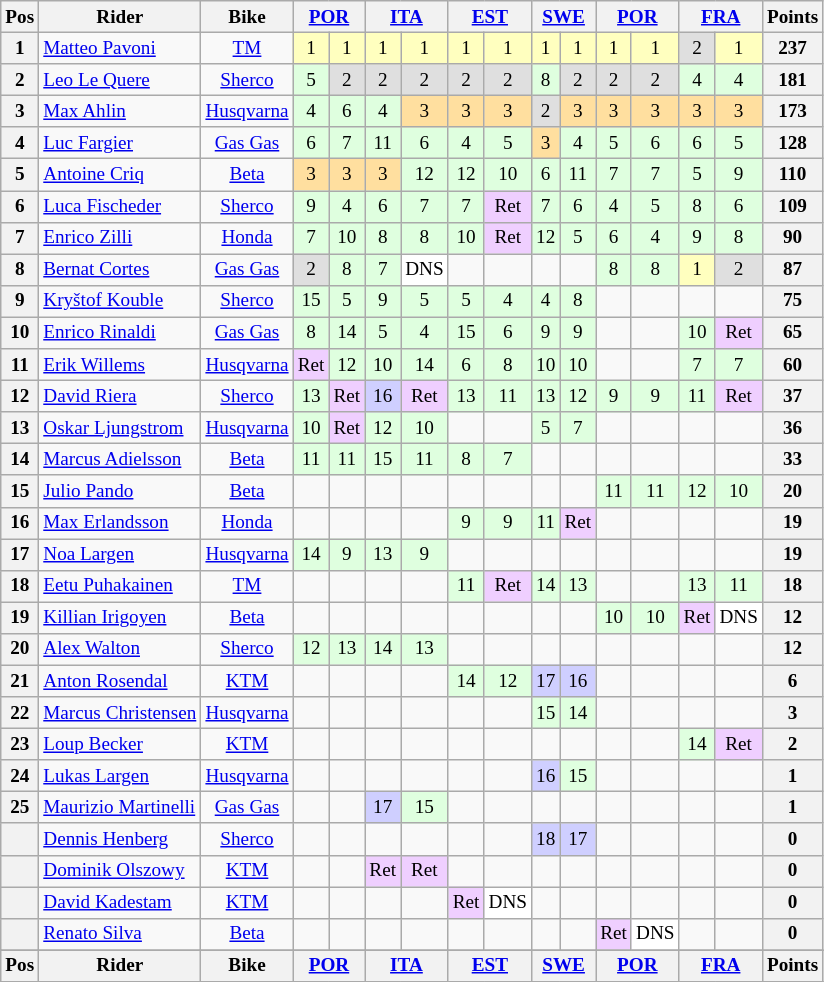<table class="wikitable" style="font-size: 80%; text-align:center">
<tr valign="top">
<th valign="middle">Pos</th>
<th valign="middle">Rider</th>
<th valign="middle">Bike</th>
<th colspan=2><a href='#'>POR</a><br></th>
<th colspan=2><a href='#'>ITA</a><br></th>
<th colspan=2><a href='#'>EST</a><br></th>
<th colspan=2><a href='#'>SWE</a><br></th>
<th colspan=2><a href='#'>POR</a><br></th>
<th colspan=2><a href='#'>FRA</a><br></th>
<th valign="middle">Points</th>
</tr>
<tr>
<th>1</th>
<td align=left> <a href='#'>Matteo Pavoni</a></td>
<td><a href='#'>TM</a></td>
<td style="background:#ffffbf;">1</td>
<td style="background:#ffffbf;">1</td>
<td style="background:#ffffbf;">1</td>
<td style="background:#ffffbf;">1</td>
<td style="background:#ffffbf;">1</td>
<td style="background:#ffffbf;">1</td>
<td style="background:#ffffbf;">1</td>
<td style="background:#ffffbf;">1</td>
<td style="background:#ffffbf;">1</td>
<td style="background:#ffffbf;">1</td>
<td style="background:#dfdfdf;">2</td>
<td style="background:#ffffbf;">1</td>
<th>237</th>
</tr>
<tr>
<th>2</th>
<td align=left> <a href='#'>Leo Le Quere</a></td>
<td><a href='#'>Sherco</a></td>
<td style="background:#dfffdf;">5</td>
<td style="background:#dfdfdf;">2</td>
<td style="background:#dfdfdf;">2</td>
<td style="background:#dfdfdf;">2</td>
<td style="background:#dfdfdf;">2</td>
<td style="background:#dfdfdf;">2</td>
<td style="background:#dfffdf;">8</td>
<td style="background:#dfdfdf;">2</td>
<td style="background:#dfdfdf;">2</td>
<td style="background:#dfdfdf;">2</td>
<td style="background:#dfffdf;">4</td>
<td style="background:#dfffdf;">4</td>
<th>181</th>
</tr>
<tr>
<th>3</th>
<td align=left> <a href='#'>Max Ahlin</a></td>
<td><a href='#'>Husqvarna</a></td>
<td style="background:#dfffdf;">4</td>
<td style="background:#dfffdf;">6</td>
<td style="background:#dfffdf;">4</td>
<td style="background:#ffdf9f;">3</td>
<td style="background:#ffdf9f;">3</td>
<td style="background:#ffdf9f;">3</td>
<td style="background:#dfdfdf;">2</td>
<td style="background:#ffdf9f;">3</td>
<td style="background:#ffdf9f;">3</td>
<td style="background:#ffdf9f;">3</td>
<td style="background:#ffdf9f;">3</td>
<td style="background:#ffdf9f;">3</td>
<th>173</th>
</tr>
<tr>
<th>4</th>
<td align=left> <a href='#'>Luc Fargier</a></td>
<td><a href='#'>Gas Gas</a></td>
<td style="background:#dfffdf;">6</td>
<td style="background:#dfffdf;">7</td>
<td style="background:#dfffdf;">11</td>
<td style="background:#dfffdf;">6</td>
<td style="background:#dfffdf;">4</td>
<td style="background:#dfffdf;">5</td>
<td style="background:#ffdf9f;">3</td>
<td style="background:#dfffdf;">4</td>
<td style="background:#dfffdf;">5</td>
<td style="background:#dfffdf;">6</td>
<td style="background:#dfffdf;">6</td>
<td style="background:#dfffdf;">5</td>
<th>128</th>
</tr>
<tr>
<th>5</th>
<td align=left> <a href='#'>Antoine Criq</a></td>
<td><a href='#'>Beta</a></td>
<td style="background:#ffdf9f;">3</td>
<td style="background:#ffdf9f;">3</td>
<td style="background:#ffdf9f;">3</td>
<td style="background:#dfffdf;">12</td>
<td style="background:#dfffdf;">12</td>
<td style="background:#dfffdf;">10</td>
<td style="background:#dfffdf;">6</td>
<td style="background:#dfffdf;">11</td>
<td style="background:#dfffdf;">7</td>
<td style="background:#dfffdf;">7</td>
<td style="background:#dfffdf;">5</td>
<td style="background:#dfffdf;">9</td>
<th>110</th>
</tr>
<tr>
<th>6</th>
<td align=left> <a href='#'>Luca Fischeder</a></td>
<td><a href='#'>Sherco</a></td>
<td style="background:#dfffdf;">9</td>
<td style="background:#dfffdf;">4</td>
<td style="background:#dfffdf;">6</td>
<td style="background:#dfffdf;">7</td>
<td style="background:#dfffdf;">7</td>
<td style="background:#efcfff;">Ret</td>
<td style="background:#dfffdf;">7</td>
<td style="background:#dfffdf;">6</td>
<td style="background:#dfffdf;">4</td>
<td style="background:#dfffdf;">5</td>
<td style="background:#dfffdf;">8</td>
<td style="background:#dfffdf;">6</td>
<th>109</th>
</tr>
<tr>
<th>7</th>
<td align=left> <a href='#'>Enrico Zilli</a></td>
<td><a href='#'>Honda</a></td>
<td style="background:#dfffdf;">7</td>
<td style="background:#dfffdf;">10</td>
<td style="background:#dfffdf;">8</td>
<td style="background:#dfffdf;">8</td>
<td style="background:#dfffdf;">10</td>
<td style="background:#efcfff;">Ret</td>
<td style="background:#dfffdf;">12</td>
<td style="background:#dfffdf;">5</td>
<td style="background:#dfffdf;">6</td>
<td style="background:#dfffdf;">4</td>
<td style="background:#dfffdf;">9</td>
<td style="background:#dfffdf;">8</td>
<th>90</th>
</tr>
<tr>
<th>8</th>
<td align=left> <a href='#'>Bernat Cortes</a></td>
<td><a href='#'>Gas Gas</a></td>
<td style="background:#dfdfdf;">2</td>
<td style="background:#dfffdf;">8</td>
<td style="background:#dfffdf;">7</td>
<td style="background:#ffffff;">DNS</td>
<td></td>
<td></td>
<td></td>
<td></td>
<td style="background:#dfffdf;">8</td>
<td style="background:#dfffdf;">8</td>
<td style="background:#ffffbf;">1</td>
<td style="background:#dfdfdf;">2</td>
<th>87</th>
</tr>
<tr>
<th>9</th>
<td align=left> <a href='#'>Kryštof Kouble</a></td>
<td><a href='#'>Sherco</a></td>
<td style="background:#dfffdf;">15</td>
<td style="background:#dfffdf;">5</td>
<td style="background:#dfffdf;">9</td>
<td style="background:#dfffdf;">5</td>
<td style="background:#dfffdf;">5</td>
<td style="background:#dfffdf;">4</td>
<td style="background:#dfffdf;">4</td>
<td style="background:#dfffdf;">8</td>
<td></td>
<td></td>
<td></td>
<td></td>
<th>75</th>
</tr>
<tr>
<th>10</th>
<td align=left> <a href='#'>Enrico Rinaldi</a></td>
<td><a href='#'>Gas Gas</a></td>
<td style="background:#dfffdf;">8</td>
<td style="background:#dfffdf;">14</td>
<td style="background:#dfffdf;">5</td>
<td style="background:#dfffdf;">4</td>
<td style="background:#dfffdf;">15</td>
<td style="background:#dfffdf;">6</td>
<td style="background:#dfffdf;">9</td>
<td style="background:#dfffdf;">9</td>
<td></td>
<td></td>
<td style="background:#dfffdf;">10</td>
<td style="background:#efcfff;">Ret</td>
<th>65</th>
</tr>
<tr>
<th>11</th>
<td align=left> <a href='#'>Erik Willems</a></td>
<td><a href='#'>Husqvarna</a></td>
<td style="background:#efcfff;">Ret</td>
<td style="background:#dfffdf;">12</td>
<td style="background:#dfffdf;">10</td>
<td style="background:#dfffdf;">14</td>
<td style="background:#dfffdf;">6</td>
<td style="background:#dfffdf;">8</td>
<td style="background:#dfffdf;">10</td>
<td style="background:#dfffdf;">10</td>
<td></td>
<td></td>
<td style="background:#dfffdf;">7</td>
<td style="background:#dfffdf;">7</td>
<th>60</th>
</tr>
<tr>
<th>12</th>
<td align=left> <a href='#'>David Riera</a></td>
<td><a href='#'>Sherco</a></td>
<td style="background:#dfffdf;">13</td>
<td style="background:#efcfff;">Ret</td>
<td style="background:#cfcfff;">16</td>
<td style="background:#efcfff;">Ret</td>
<td style="background:#dfffdf;">13</td>
<td style="background:#dfffdf;">11</td>
<td style="background:#dfffdf;">13</td>
<td style="background:#dfffdf;">12</td>
<td style="background:#dfffdf;">9</td>
<td style="background:#dfffdf;">9</td>
<td style="background:#dfffdf;">11</td>
<td style="background:#efcfff;">Ret</td>
<th>37</th>
</tr>
<tr>
<th>13</th>
<td align=left> <a href='#'>Oskar Ljungstrom</a></td>
<td><a href='#'>Husqvarna</a></td>
<td style="background:#dfffdf;">10</td>
<td style="background:#efcfff;">Ret</td>
<td style="background:#dfffdf;">12</td>
<td style="background:#dfffdf;">10</td>
<td></td>
<td></td>
<td style="background:#dfffdf;">5</td>
<td style="background:#dfffdf;">7</td>
<td></td>
<td></td>
<td></td>
<td></td>
<th>36</th>
</tr>
<tr>
<th>14</th>
<td align=left> <a href='#'>Marcus Adielsson</a></td>
<td><a href='#'>Beta</a></td>
<td style="background:#dfffdf;">11</td>
<td style="background:#dfffdf;">11</td>
<td style="background:#dfffdf;">15</td>
<td style="background:#dfffdf;">11</td>
<td style="background:#dfffdf;">8</td>
<td style="background:#dfffdf;">7</td>
<td></td>
<td></td>
<td></td>
<td></td>
<td></td>
<td></td>
<th>33</th>
</tr>
<tr>
<th>15</th>
<td align=left> <a href='#'>Julio Pando</a></td>
<td><a href='#'>Beta</a></td>
<td></td>
<td></td>
<td></td>
<td></td>
<td></td>
<td></td>
<td></td>
<td></td>
<td style="background:#dfffdf;">11</td>
<td style="background:#dfffdf;">11</td>
<td style="background:#dfffdf;">12</td>
<td style="background:#dfffdf;">10</td>
<th>20</th>
</tr>
<tr>
<th>16</th>
<td align=left> <a href='#'>Max Erlandsson</a></td>
<td><a href='#'>Honda</a></td>
<td></td>
<td></td>
<td></td>
<td></td>
<td style="background:#dfffdf;">9</td>
<td style="background:#dfffdf;">9</td>
<td style="background:#dfffdf;">11</td>
<td style="background:#efcfff;">Ret</td>
<td></td>
<td></td>
<td></td>
<td></td>
<th>19</th>
</tr>
<tr>
<th>17</th>
<td align=left> <a href='#'>Noa Largen</a></td>
<td><a href='#'>Husqvarna</a></td>
<td style="background:#dfffdf;">14</td>
<td style="background:#dfffdf;">9</td>
<td style="background:#dfffdf;">13</td>
<td style="background:#dfffdf;">9</td>
<td></td>
<td></td>
<td></td>
<td></td>
<td></td>
<td></td>
<td></td>
<td></td>
<th>19</th>
</tr>
<tr>
<th>18</th>
<td align=left> <a href='#'>Eetu Puhakainen</a></td>
<td><a href='#'>TM</a></td>
<td></td>
<td></td>
<td></td>
<td></td>
<td style="background:#dfffdf;">11</td>
<td style="background:#efcfff;">Ret</td>
<td style="background:#dfffdf;">14</td>
<td style="background:#dfffdf;">13</td>
<td></td>
<td></td>
<td style="background:#dfffdf;">13</td>
<td style="background:#dfffdf;">11</td>
<th>18</th>
</tr>
<tr>
<th>19</th>
<td align=left> <a href='#'>Killian Irigoyen</a></td>
<td><a href='#'>Beta</a></td>
<td></td>
<td></td>
<td></td>
<td></td>
<td></td>
<td></td>
<td></td>
<td></td>
<td style="background:#dfffdf;">10</td>
<td style="background:#dfffdf;">10</td>
<td style="background:#efcfff;">Ret</td>
<td style="background:#ffffff;">DNS</td>
<th>12</th>
</tr>
<tr>
<th>20</th>
<td align=left> <a href='#'>Alex Walton</a></td>
<td><a href='#'>Sherco</a></td>
<td style="background:#dfffdf;">12</td>
<td style="background:#dfffdf;">13</td>
<td style="background:#dfffdf;">14</td>
<td style="background:#dfffdf;">13</td>
<td></td>
<td></td>
<td></td>
<td></td>
<td></td>
<td></td>
<td></td>
<td></td>
<th>12</th>
</tr>
<tr>
<th>21</th>
<td align=left> <a href='#'>Anton Rosendal</a></td>
<td><a href='#'>KTM</a></td>
<td></td>
<td></td>
<td></td>
<td></td>
<td style="background:#dfffdf;">14</td>
<td style="background:#dfffdf;">12</td>
<td style="background:#cfcfff;">17</td>
<td style="background:#cfcfff;">16</td>
<td></td>
<td></td>
<td></td>
<td></td>
<th>6</th>
</tr>
<tr>
<th>22</th>
<td align=left> <a href='#'>Marcus Christensen</a></td>
<td><a href='#'>Husqvarna</a></td>
<td></td>
<td></td>
<td></td>
<td></td>
<td></td>
<td></td>
<td style="background:#dfffdf;">15</td>
<td style="background:#dfffdf;">14</td>
<td></td>
<td></td>
<td></td>
<td></td>
<th>3</th>
</tr>
<tr>
<th>23</th>
<td align=left> <a href='#'>Loup Becker</a></td>
<td><a href='#'>KTM</a></td>
<td></td>
<td></td>
<td></td>
<td></td>
<td></td>
<td></td>
<td></td>
<td></td>
<td></td>
<td></td>
<td style="background:#dfffdf;">14</td>
<td style="background:#efcfff;">Ret</td>
<th>2</th>
</tr>
<tr>
<th>24</th>
<td align=left> <a href='#'>Lukas Largen</a></td>
<td><a href='#'>Husqvarna</a></td>
<td></td>
<td></td>
<td></td>
<td></td>
<td></td>
<td></td>
<td style="background:#cfcfff;">16</td>
<td style="background:#dfffdf;">15</td>
<td></td>
<td></td>
<td></td>
<td></td>
<th>1</th>
</tr>
<tr>
<th>25</th>
<td align=left> <a href='#'>Maurizio Martinelli</a></td>
<td><a href='#'>Gas Gas</a></td>
<td></td>
<td></td>
<td style="background:#cfcfff;">17</td>
<td style="background:#dfffdf;">15</td>
<td></td>
<td></td>
<td></td>
<td></td>
<td></td>
<td></td>
<td></td>
<td></td>
<th>1</th>
</tr>
<tr>
<th></th>
<td align=left> <a href='#'>Dennis Henberg</a></td>
<td><a href='#'>Sherco</a></td>
<td></td>
<td></td>
<td></td>
<td></td>
<td></td>
<td></td>
<td style="background:#cfcfff;">18</td>
<td style="background:#cfcfff;">17</td>
<td></td>
<td></td>
<td></td>
<td></td>
<th>0</th>
</tr>
<tr>
<th></th>
<td align=left> <a href='#'>Dominik Olszowy</a></td>
<td><a href='#'>KTM</a></td>
<td></td>
<td></td>
<td style="background:#efcfff;">Ret</td>
<td style="background:#efcfff;">Ret</td>
<td></td>
<td></td>
<td></td>
<td></td>
<td></td>
<td></td>
<td></td>
<td></td>
<th>0</th>
</tr>
<tr>
<th></th>
<td align=left> <a href='#'>David Kadestam</a></td>
<td><a href='#'>KTM</a></td>
<td></td>
<td></td>
<td></td>
<td></td>
<td style="background:#efcfff;">Ret</td>
<td style="background:#ffffff;">DNS</td>
<td></td>
<td></td>
<td></td>
<td></td>
<td></td>
<td></td>
<th>0</th>
</tr>
<tr>
<th></th>
<td align=left> <a href='#'>Renato Silva</a></td>
<td><a href='#'>Beta</a></td>
<td></td>
<td></td>
<td></td>
<td></td>
<td></td>
<td></td>
<td></td>
<td></td>
<td style="background:#efcfff;">Ret</td>
<td style="background:#ffffff;">DNS</td>
<td></td>
<td></td>
<th>0</th>
</tr>
<tr>
</tr>
<tr valign="top">
<th valign="middle">Pos</th>
<th valign="middle">Rider</th>
<th valign="middle">Bike</th>
<th colspan=2><a href='#'>POR</a><br></th>
<th colspan=2><a href='#'>ITA</a><br></th>
<th colspan=2><a href='#'>EST</a><br></th>
<th colspan=2><a href='#'>SWE</a><br></th>
<th colspan=2><a href='#'>POR</a><br></th>
<th colspan=2><a href='#'>FRA</a><br></th>
<th valign="middle">Points</th>
</tr>
<tr>
</tr>
</table>
